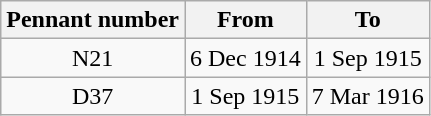<table class="wikitable" style="text-align:center">
<tr>
<th>Pennant number</th>
<th>From</th>
<th>To</th>
</tr>
<tr>
<td>N21</td>
<td>6 Dec 1914</td>
<td>1 Sep 1915</td>
</tr>
<tr>
<td>D37</td>
<td>1 Sep 1915</td>
<td>7 Mar 1916</td>
</tr>
</table>
